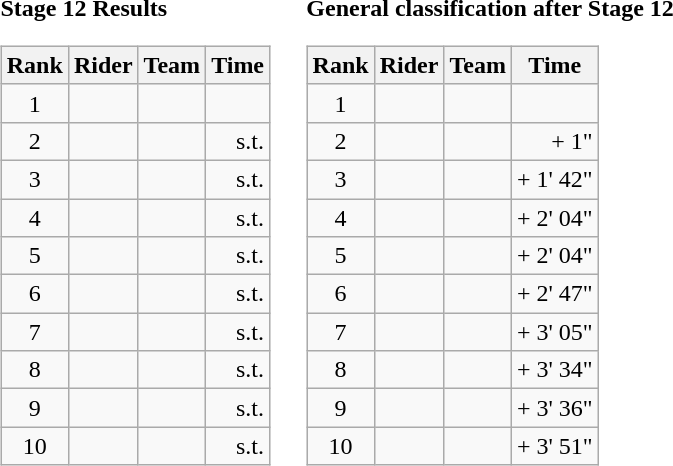<table>
<tr>
<td><strong>Stage 12 Results</strong><br><table class="wikitable">
<tr>
<th scope="col">Rank</th>
<th scope="col">Rider</th>
<th scope="col">Team</th>
<th scope="col">Time</th>
</tr>
<tr>
<td style="text-align:center;">1</td>
<td></td>
<td></td>
<td style="text-align:right;"></td>
</tr>
<tr>
<td style="text-align:center;">2</td>
<td> </td>
<td></td>
<td style="text-align:right;">s.t.</td>
</tr>
<tr>
<td style="text-align:center;">3</td>
<td></td>
<td></td>
<td style="text-align:right;">s.t.</td>
</tr>
<tr>
<td style="text-align:center;">4</td>
<td></td>
<td></td>
<td style="text-align:right;">s.t.</td>
</tr>
<tr>
<td style="text-align:center;">5</td>
<td></td>
<td></td>
<td style="text-align:right;">s.t.</td>
</tr>
<tr>
<td style="text-align:center;">6</td>
<td></td>
<td></td>
<td style="text-align:right;">s.t.</td>
</tr>
<tr>
<td style="text-align:center;">7</td>
<td></td>
<td></td>
<td style="text-align:right;">s.t.</td>
</tr>
<tr>
<td style="text-align:center;">8</td>
<td></td>
<td></td>
<td style="text-align:right;">s.t.</td>
</tr>
<tr>
<td style="text-align:center;">9</td>
<td></td>
<td></td>
<td style="text-align:right;">s.t.</td>
</tr>
<tr>
<td style="text-align:center;">10</td>
<td></td>
<td></td>
<td style="text-align:right;">s.t.</td>
</tr>
</table>
</td>
<td></td>
<td><strong>General classification after Stage 12</strong><br><table class="wikitable">
<tr>
<th scope="col">Rank</th>
<th scope="col">Rider</th>
<th scope="col">Team</th>
<th scope="col">Time</th>
</tr>
<tr>
<td style="text-align:center;">1</td>
<td> </td>
<td></td>
<td style="text-align:right;"></td>
</tr>
<tr>
<td style="text-align:center;">2</td>
<td></td>
<td></td>
<td style="text-align:right;">+ 1"</td>
</tr>
<tr>
<td style="text-align:center;">3</td>
<td></td>
<td></td>
<td style="text-align:right;">+ 1' 42"</td>
</tr>
<tr>
<td style="text-align:center;">4</td>
<td></td>
<td></td>
<td style="text-align:right;">+ 2' 04"</td>
</tr>
<tr>
<td style="text-align:center;">5</td>
<td></td>
<td></td>
<td style="text-align:right;">+ 2' 04"</td>
</tr>
<tr>
<td style="text-align:center;">6</td>
<td></td>
<td></td>
<td style="text-align:right;">+ 2' 47"</td>
</tr>
<tr>
<td style="text-align:center;">7</td>
<td></td>
<td></td>
<td style="text-align:right;">+ 3' 05"</td>
</tr>
<tr>
<td style="text-align:center;">8</td>
<td></td>
<td></td>
<td style="text-align:right;">+ 3' 34"</td>
</tr>
<tr>
<td style="text-align:center;">9</td>
<td></td>
<td></td>
<td style="text-align:right;">+ 3' 36"</td>
</tr>
<tr>
<td style="text-align:center;">10</td>
<td></td>
<td></td>
<td style="text-align:right;">+ 3' 51"</td>
</tr>
</table>
</td>
</tr>
</table>
